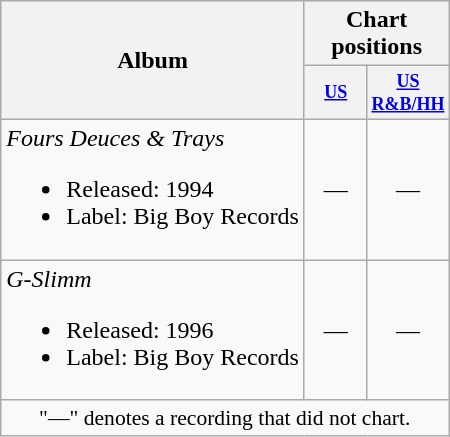<table class="wikitable" style="text-align:center;">
<tr>
<th rowspan="2">Album</th>
<th colspan="2">Chart positions</th>
</tr>
<tr style="font-size:smaller;">
<th scope="col" style="width:3em;font-size:90%;"><a href='#'>US</a></th>
<th scope="col" style="width:3em;font-size:90%;"><a href='#'>US R&B/HH</a></th>
</tr>
<tr>
<td align="left"><em>Fours Deuces & Trays</em><br><ul><li>Released: 1994</li><li>Label: Big Boy Records</li></ul></td>
<td>—</td>
<td>—</td>
</tr>
<tr>
<td align="left"><em>G-Slimm</em><br><ul><li>Released: 1996</li><li>Label: Big Boy Records</li></ul></td>
<td>—</td>
<td>—</td>
</tr>
<tr>
<td colspan="6" style="font-size:90%">"—" denotes a recording that did not chart.</td>
</tr>
</table>
